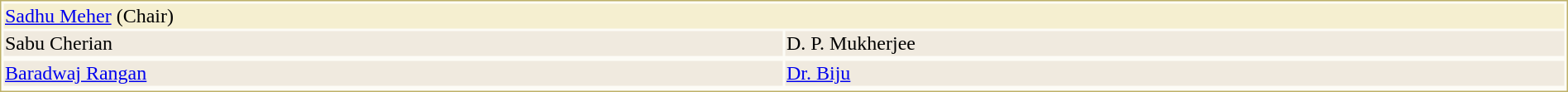<table style="width:100%;border: 1px solid #BEB168;background-color:#FDFCF6;">
<tr>
<td colspan="2" style="background-color:#F5EFD0;"><a href='#'>Sadhu Meher</a> (Chair)</td>
</tr>
<tr style="background-color:#F0EADF;">
<td style="width:50%"> Sabu Cherian</td>
<td style="width:50%"> D. P. Mukherjee</td>
</tr>
<tr style="vertical-align:top;">
</tr>
<tr style="background-color:#F0EADF;">
<td style="width:50%"> <a href='#'>Baradwaj Rangan</a></td>
<td style="width:50%"> <a href='#'>Dr. Biju</a></td>
</tr>
<tr style="vertical-align:top;">
</tr>
</table>
